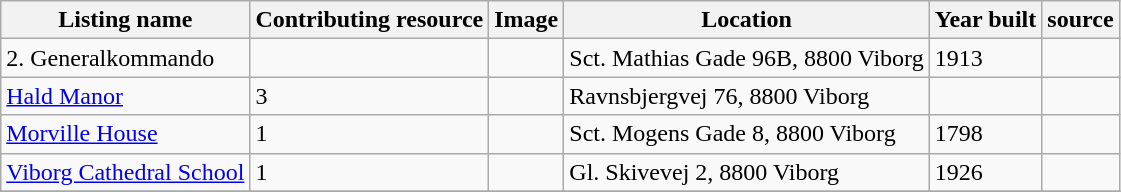<table class="wikitable sortable">
<tr>
<th>Listing name</th>
<th>Contributing resource</th>
<th>Image</th>
<th>Location</th>
<th>Year built</th>
<th>source</th>
</tr>
<tr>
<td>2. Generalkommando</td>
<td></td>
<td></td>
<td>Sct. Mathias Gade 96B, 8800 Viborg</td>
<td>1913</td>
<td></td>
</tr>
<tr>
<td><a href='#'>Hald Manor</a></td>
<td>3</td>
<td></td>
<td>Ravnsbjergvej 76, 8800 Viborg</td>
<td></td>
<td></td>
</tr>
<tr>
<td><a href='#'>Morville House</a></td>
<td>1</td>
<td></td>
<td>Sct. Mogens Gade 8, 8800 Viborg</td>
<td>1798</td>
<td></td>
</tr>
<tr>
<td><a href='#'>Viborg Cathedral School</a></td>
<td>1</td>
<td></td>
<td>Gl. Skivevej 2, 8800 Viborg</td>
<td>1926</td>
<td></td>
</tr>
<tr>
</tr>
</table>
